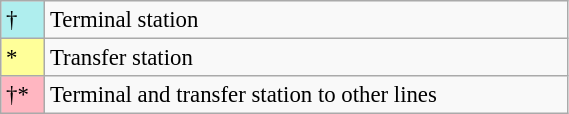<table class="wikitable" width="30%" style="font-size:95%;">
<tr>
<td style="background-color:#AFEEEE">†</td>
<td>Terminal station</td>
</tr>
<tr>
<td style="background-color:#FFFF99">*</td>
<td>Transfer station</td>
</tr>
<tr>
<td style="background-color:#FFB6C1">†*</td>
<td>Terminal and transfer station to other lines</td>
</tr>
</table>
